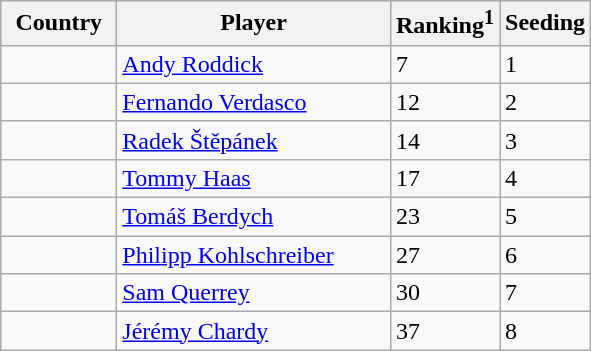<table class="sortable wikitable">
<tr>
<th width="70">Country</th>
<th width="175">Player</th>
<th>Ranking<sup>1</sup></th>
<th>Seeding</th>
</tr>
<tr>
<td></td>
<td><a href='#'>Andy Roddick</a></td>
<td>7</td>
<td>1</td>
</tr>
<tr>
<td></td>
<td><a href='#'>Fernando Verdasco</a></td>
<td>12</td>
<td>2</td>
</tr>
<tr>
<td></td>
<td><a href='#'>Radek Štěpánek</a></td>
<td>14</td>
<td>3</td>
</tr>
<tr>
<td></td>
<td><a href='#'>Tommy Haas</a></td>
<td>17</td>
<td>4</td>
</tr>
<tr>
<td></td>
<td><a href='#'>Tomáš Berdych</a></td>
<td>23</td>
<td>5</td>
</tr>
<tr>
<td></td>
<td><a href='#'>Philipp Kohlschreiber</a></td>
<td>27</td>
<td>6</td>
</tr>
<tr>
<td></td>
<td><a href='#'>Sam Querrey</a></td>
<td>30</td>
<td>7</td>
</tr>
<tr>
<td></td>
<td><a href='#'>Jérémy Chardy</a></td>
<td>37</td>
<td>8</td>
</tr>
</table>
